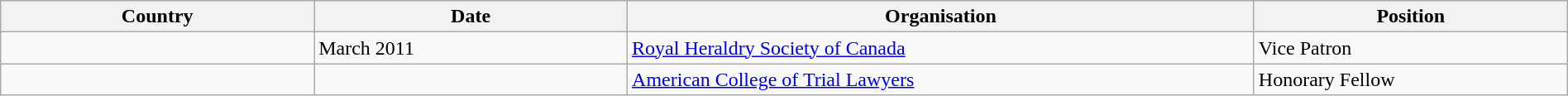<table class="wikitable" style="width:100%;">
<tr>
<th style="width:20%;">Country</th>
<th style="width:20%;">Date</th>
<th style="width:40%;">Organisation</th>
<th style="width:20%;">Position</th>
</tr>
<tr>
<td></td>
<td>March 2011</td>
<td><a href='#'>Royal Heraldry Society of Canada</a></td>
<td>Vice Patron</td>
</tr>
<tr>
<td></td>
<td></td>
<td><a href='#'>American College of Trial Lawyers</a></td>
<td>Honorary Fellow</td>
</tr>
</table>
